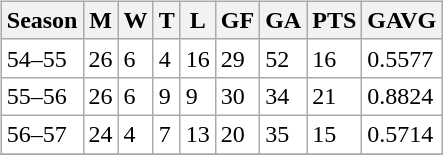<table>
<tr>
<td style="vertical-align:top; width:0;"><br><table class="wikitable">
<tr style="background:#f0f6fa;">
<th><strong>Season</strong></th>
<th><strong>M</strong></th>
<th><strong>W</strong></th>
<th><strong>T</strong></th>
<th><strong>L</strong></th>
<th><strong>GF</strong></th>
<th><strong>GA</strong></th>
<th><strong>PTS</strong></th>
<th><strong>GAVG</strong></th>
</tr>
<tr>
<td style="background:#fff;">54–55</td>
<td style="background:#fff;">26</td>
<td style="background:#fff;">6</td>
<td style="background:#fff;">4</td>
<td style="background:#fff;">16</td>
<td style="background:#fff;">29</td>
<td style="background:#fff;">52</td>
<td style="background:#fff;">16</td>
<td style="background:#fff;">0.5577</td>
</tr>
<tr>
<td style="background:#fff;">55–56</td>
<td style="background:#fff;">26</td>
<td style="background:#fff;">6</td>
<td style="background:#fff;">9</td>
<td style="background:#fff;">9</td>
<td style="background:#fff;">30</td>
<td style="background:#fff;">34</td>
<td style="background:#fff;">21</td>
<td style="background:#fff;">0.8824</td>
</tr>
<tr>
<td style="background:#fff;">56–57</td>
<td style="background:#fff;">24</td>
<td style="background:#fff;">4</td>
<td style="background:#fff;">7</td>
<td style="background:#fff;">13</td>
<td style="background:#fff;">20</td>
<td style="background:#fff;">35</td>
<td style="background:#fff;">15</td>
<td style="background:#fff;">0.5714</td>
</tr>
<tr>
</tr>
</table>
</td>
</tr>
</table>
